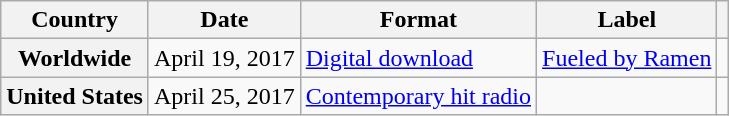<table class="wikitable plainrowheaders">
<tr>
<th>Country</th>
<th>Date</th>
<th>Format</th>
<th>Label</th>
<th></th>
</tr>
<tr>
<th scope="row">Worldwide</th>
<td>April 19, 2017</td>
<td><a href='#'>Digital download</a></td>
<td><a href='#'>Fueled by Ramen</a></td>
<td></td>
</tr>
<tr>
<th scope="row">United States</th>
<td>April 25, 2017</td>
<td><a href='#'>Contemporary hit radio</a></td>
<td></td>
<td></td>
</tr>
</table>
